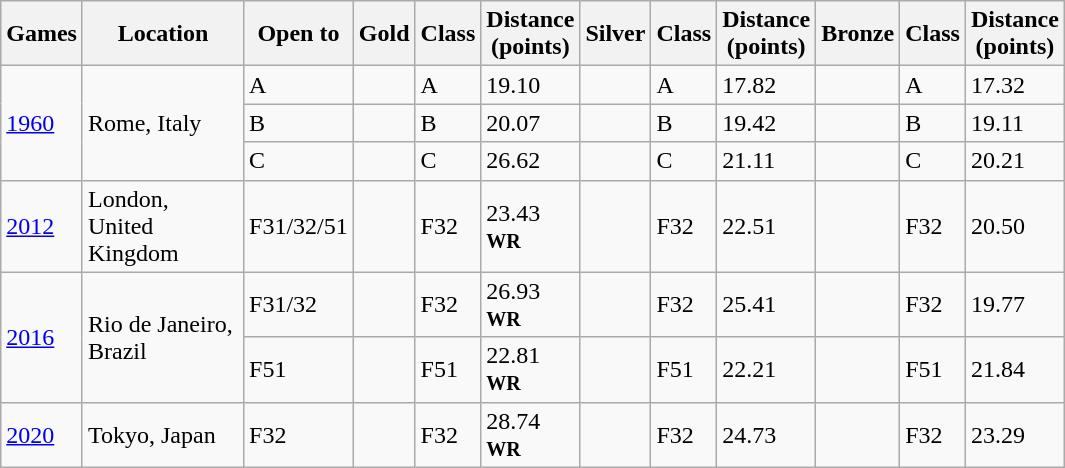<table class="wikitable">
<tr>
<th>Games</th>
<th width=100>Location</th>
<th>Open to</th>
<th bgcolor=gold>Gold</th>
<th>Class</th>
<th width=50>Distance (points)</th>
<th>Silver</th>
<th>Class</th>
<th width=50>Distance (points)</th>
<th>Bronze</th>
<th>Class</th>
<th width=50>Distance (points)</th>
</tr>
<tr>
<td rowspan=3><a href='#'>1960</a></td>
<td rowspan=3>Rome, Italy</td>
<td>A</td>
<td></td>
<td>A</td>
<td>19.10</td>
<td></td>
<td>A</td>
<td>17.82</td>
<td></td>
<td>A</td>
<td>17.32</td>
</tr>
<tr>
<td>B</td>
<td></td>
<td>B</td>
<td>20.07</td>
<td></td>
<td>B</td>
<td>19.42</td>
<td></td>
<td>B</td>
<td>19.11</td>
</tr>
<tr>
<td>C</td>
<td></td>
<td>C</td>
<td>26.62</td>
<td></td>
<td>C</td>
<td>21.11</td>
<td></td>
<td>C</td>
<td>20.21</td>
</tr>
<tr>
<td><a href='#'>2012</a></td>
<td>London, United Kingdom</td>
<td>F31/32/51</td>
<td></td>
<td>F32</td>
<td>23.43 <small><strong>WR</strong></small></td>
<td></td>
<td>F32</td>
<td>22.51</td>
<td></td>
<td>F32</td>
<td>20.50</td>
</tr>
<tr>
<td rowspan="2"><a href='#'>2016</a></td>
<td rowspan="2">Rio de Janeiro, Brazil</td>
<td>F31/32</td>
<td></td>
<td>F32</td>
<td>26.93 <small><strong>WR</strong></small></td>
<td></td>
<td>F32</td>
<td>25.41</td>
<td></td>
<td>F32</td>
<td>19.77</td>
</tr>
<tr>
<td>F51</td>
<td></td>
<td>F51</td>
<td>22.81 <small><strong>WR</strong></small></td>
<td></td>
<td>F51</td>
<td>22.21</td>
<td></td>
<td>F51</td>
<td>21.84</td>
</tr>
<tr>
<td><a href='#'>2020</a></td>
<td>Tokyo, Japan</td>
<td>F32</td>
<td></td>
<td>F32</td>
<td>28.74 <small><strong>WR</strong></small></td>
<td></td>
<td>F32</td>
<td>24.73</td>
<td></td>
<td>F32</td>
<td>23.29</td>
</tr>
</table>
